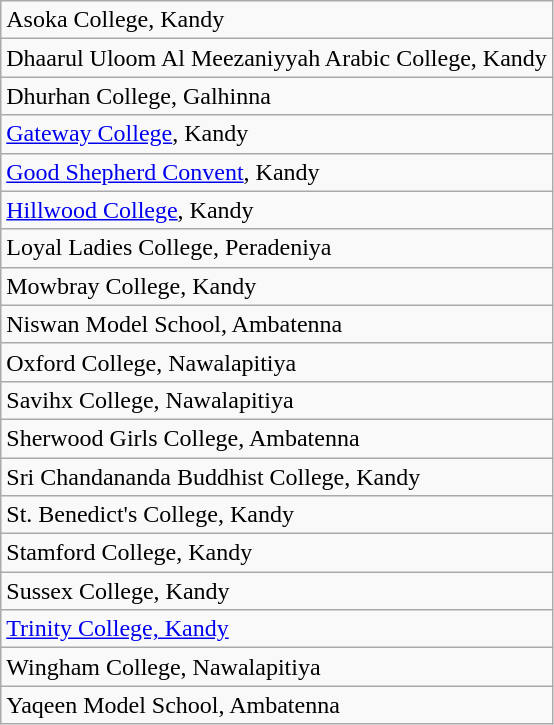<table class="wikitable">
<tr>
<td>Asoka College, Kandy</td>
</tr>
<tr>
<td>Dhaarul Uloom Al Meezaniyyah Arabic College, Kandy</td>
</tr>
<tr>
<td>Dhurhan College, Galhinna</td>
</tr>
<tr>
<td><a href='#'>Gateway College</a>, Kandy</td>
</tr>
<tr>
<td><a href='#'>Good Shepherd Convent</a>, Kandy</td>
</tr>
<tr>
<td><a href='#'>Hillwood College</a>, Kandy</td>
</tr>
<tr>
<td>Loyal Ladies College, Peradeniya</td>
</tr>
<tr>
<td>Mowbray College, Kandy</td>
</tr>
<tr>
<td>Niswan Model School, Ambatenna</td>
</tr>
<tr>
<td>Oxford College, Nawalapitiya</td>
</tr>
<tr>
<td>Savihx College, Nawalapitiya</td>
</tr>
<tr>
<td>Sherwood Girls College, Ambatenna</td>
</tr>
<tr>
<td>Sri Chandananda Buddhist College, Kandy</td>
</tr>
<tr>
<td>St. Benedict's College, Kandy</td>
</tr>
<tr>
<td>Stamford College, Kandy</td>
</tr>
<tr>
<td>Sussex College, Kandy</td>
</tr>
<tr>
<td><a href='#'>Trinity College, Kandy</a></td>
</tr>
<tr>
<td>Wingham College, Nawalapitiya</td>
</tr>
<tr>
<td>Yaqeen Model School, Ambatenna</td>
</tr>
</table>
